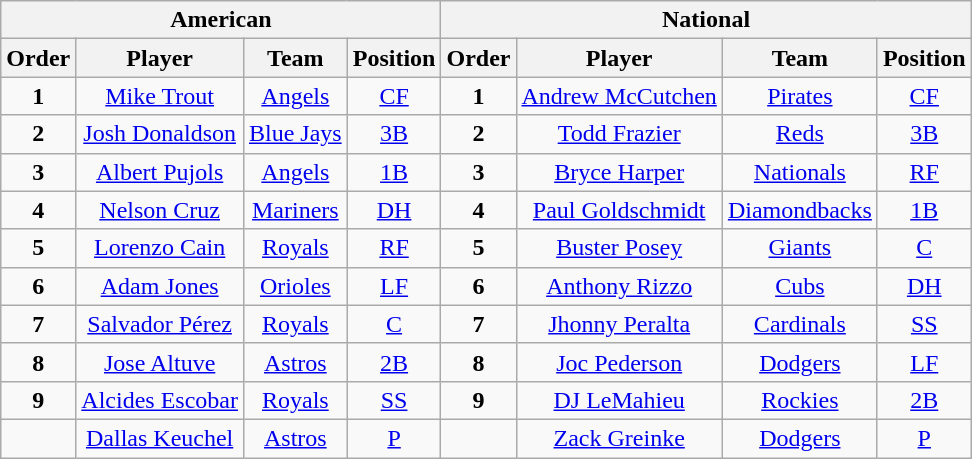<table class="wikitable" style="text-align:center;">
<tr>
<th colspan="4">American</th>
<th colspan="4">National</th>
</tr>
<tr>
<th>Order</th>
<th>Player</th>
<th>Team</th>
<th>Position</th>
<th>Order</th>
<th>Player</th>
<th>Team</th>
<th>Position</th>
</tr>
<tr>
<td><strong>1</strong></td>
<td><a href='#'>Mike Trout</a></td>
<td><a href='#'>Angels</a></td>
<td><a href='#'>CF</a></td>
<td><strong>1</strong></td>
<td><a href='#'>Andrew McCutchen</a></td>
<td><a href='#'>Pirates</a></td>
<td><a href='#'>CF</a></td>
</tr>
<tr>
<td><strong>2</strong></td>
<td><a href='#'>Josh Donaldson</a></td>
<td><a href='#'>Blue Jays</a></td>
<td><a href='#'>3B</a></td>
<td><strong>2</strong></td>
<td><a href='#'>Todd Frazier</a></td>
<td><a href='#'>Reds</a></td>
<td><a href='#'>3B</a></td>
</tr>
<tr>
<td><strong>3</strong></td>
<td><a href='#'>Albert Pujols</a></td>
<td><a href='#'>Angels</a></td>
<td><a href='#'>1B</a></td>
<td><strong>3</strong></td>
<td><a href='#'>Bryce Harper</a></td>
<td><a href='#'>Nationals</a></td>
<td><a href='#'>RF</a></td>
</tr>
<tr>
<td><strong>4</strong></td>
<td><a href='#'>Nelson Cruz</a></td>
<td><a href='#'>Mariners</a></td>
<td><a href='#'>DH</a></td>
<td><strong>4</strong></td>
<td><a href='#'>Paul Goldschmidt</a></td>
<td><a href='#'>Diamondbacks</a></td>
<td><a href='#'>1B</a></td>
</tr>
<tr>
<td><strong>5</strong></td>
<td><a href='#'>Lorenzo Cain</a></td>
<td><a href='#'>Royals</a></td>
<td><a href='#'>RF</a></td>
<td><strong>5</strong></td>
<td><a href='#'>Buster Posey</a></td>
<td><a href='#'>Giants</a></td>
<td><a href='#'>C</a></td>
</tr>
<tr>
<td><strong>6</strong></td>
<td><a href='#'>Adam Jones</a></td>
<td><a href='#'>Orioles</a></td>
<td><a href='#'>LF</a></td>
<td><strong>6</strong></td>
<td><a href='#'>Anthony Rizzo</a></td>
<td><a href='#'>Cubs</a></td>
<td><a href='#'>DH</a></td>
</tr>
<tr>
<td><strong>7</strong></td>
<td><a href='#'>Salvador Pérez</a></td>
<td><a href='#'>Royals</a></td>
<td><a href='#'>C</a></td>
<td><strong>7</strong></td>
<td><a href='#'>Jhonny Peralta</a></td>
<td><a href='#'>Cardinals</a></td>
<td><a href='#'>SS</a></td>
</tr>
<tr>
<td><strong>8</strong></td>
<td><a href='#'>Jose Altuve</a></td>
<td><a href='#'>Astros</a></td>
<td><a href='#'>2B</a></td>
<td><strong>8</strong></td>
<td><a href='#'>Joc Pederson</a></td>
<td><a href='#'>Dodgers</a></td>
<td><a href='#'>LF</a></td>
</tr>
<tr>
<td><strong>9</strong></td>
<td><a href='#'>Alcides Escobar</a></td>
<td><a href='#'>Royals</a></td>
<td><a href='#'>SS</a></td>
<td><strong>9</strong></td>
<td><a href='#'>DJ LeMahieu</a></td>
<td><a href='#'>Rockies</a></td>
<td><a href='#'>2B</a></td>
</tr>
<tr>
<td> </td>
<td><a href='#'>Dallas Keuchel</a></td>
<td><a href='#'>Astros</a></td>
<td><a href='#'>P</a></td>
<td> </td>
<td><a href='#'>Zack Greinke</a></td>
<td><a href='#'>Dodgers</a></td>
<td><a href='#'>P</a></td>
</tr>
</table>
